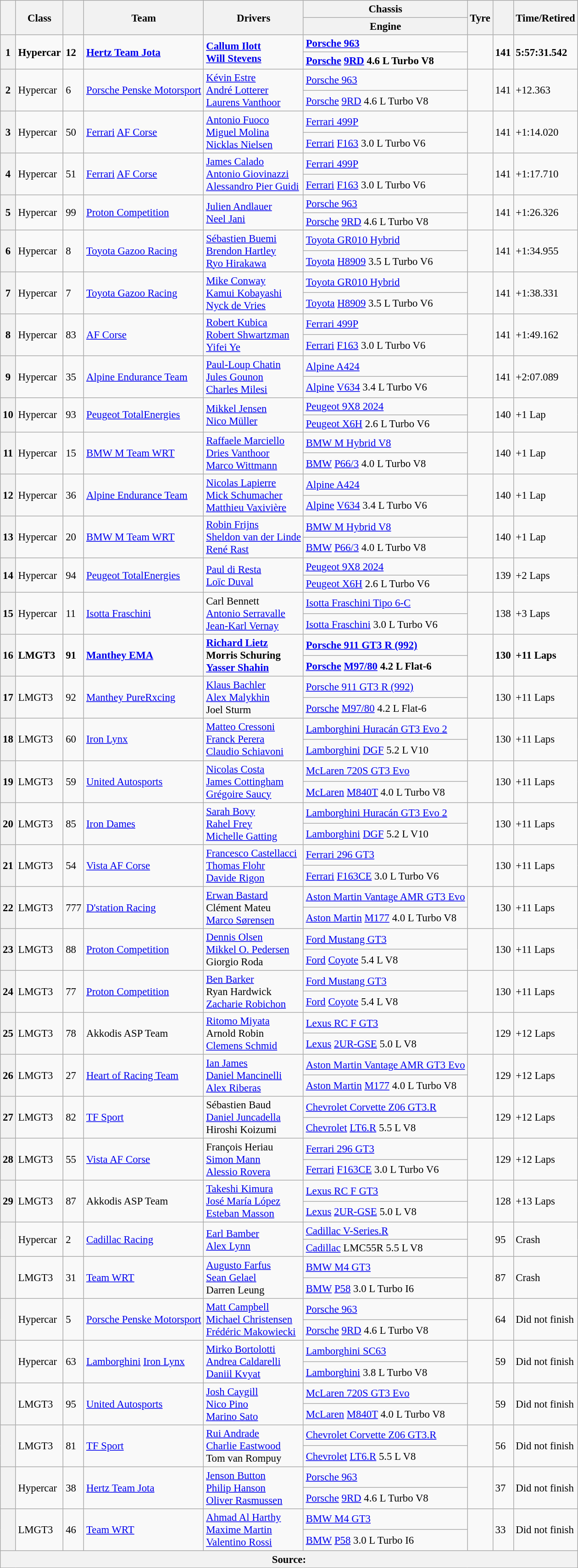<table class="wikitable" style="font-size:95%;">
<tr>
<th rowspan=2></th>
<th rowspan=2>Class</th>
<th rowspan=2></th>
<th rowspan=2>Team</th>
<th rowspan=2>Drivers</th>
<th>Chassis</th>
<th rowspan=2>Tyre</th>
<th rowspan=2></th>
<th rowspan=2>Time/Retired</th>
</tr>
<tr>
<th>Engine</th>
</tr>
<tr style="font-weight:bold;">
<th rowspan=2>1</th>
<td rowspan=2>Hypercar</td>
<td rowspan=2>12</td>
<td rowspan=2> <a href='#'>Hertz Team Jota</a></td>
<td rowspan=2> <a href='#'>Callum Ilott</a><br> <a href='#'>Will Stevens</a><br></td>
<td><a href='#'>Porsche 963</a></td>
<td rowspan=2></td>
<td rowspan=2>141</td>
<td rowspan=2>5:57:31.542</td>
</tr>
<tr style="font-weight:bold;">
<td><a href='#'>Porsche</a> <a href='#'>9RD</a> 4.6 L Turbo V8</td>
</tr>
<tr>
<th rowspan=2>2</th>
<td rowspan=2>Hypercar</td>
<td rowspan=2>6</td>
<td rowspan=2> <a href='#'>Porsche Penske Motorsport</a></td>
<td rowspan=2> <a href='#'>Kévin Estre</a><br> <a href='#'>André Lotterer</a><br> <a href='#'>Laurens Vanthoor</a></td>
<td><a href='#'>Porsche 963</a></td>
<td rowspan=2></td>
<td rowspan=2>141</td>
<td rowspan=2>+12.363</td>
</tr>
<tr>
<td><a href='#'>Porsche</a> <a href='#'>9RD</a> 4.6 L Turbo V8</td>
</tr>
<tr>
<th rowspan=2>3</th>
<td rowspan=2>Hypercar</td>
<td rowspan=2>50</td>
<td rowspan=2> <a href='#'>Ferrari</a> <a href='#'>AF Corse</a></td>
<td rowspan=2> <a href='#'>Antonio Fuoco</a><br> <a href='#'>Miguel Molina</a><br> <a href='#'>Nicklas Nielsen</a></td>
<td><a href='#'>Ferrari 499P</a></td>
<td rowspan=2></td>
<td rowspan=2>141</td>
<td rowspan=2>+1:14.020</td>
</tr>
<tr>
<td><a href='#'>Ferrari</a> <a href='#'>F163</a> 3.0 L Turbo V6</td>
</tr>
<tr>
<th rowspan=2>4</th>
<td rowspan=2>Hypercar</td>
<td rowspan=2>51</td>
<td rowspan=2> <a href='#'>Ferrari</a> <a href='#'>AF Corse</a></td>
<td rowspan=2> <a href='#'>James Calado</a><br> <a href='#'>Antonio Giovinazzi</a><br> <a href='#'>Alessandro Pier Guidi</a></td>
<td><a href='#'>Ferrari 499P</a></td>
<td rowspan=2></td>
<td rowspan=2>141</td>
<td rowspan=2>+1:17.710</td>
</tr>
<tr>
<td><a href='#'>Ferrari</a> <a href='#'>F163</a> 3.0 L Turbo V6</td>
</tr>
<tr>
<th rowspan=2>5</th>
<td rowspan=2>Hypercar</td>
<td rowspan=2>99</td>
<td rowspan=2> <a href='#'>Proton Competition</a></td>
<td rowspan=2> <a href='#'>Julien Andlauer</a><br> <a href='#'>Neel Jani</a><br></td>
<td><a href='#'>Porsche 963</a></td>
<td rowspan=2></td>
<td rowspan=2>141</td>
<td rowspan=2>+1:26.326</td>
</tr>
<tr>
<td><a href='#'>Porsche</a> <a href='#'>9RD</a> 4.6 L Turbo V8</td>
</tr>
<tr>
<th rowspan=2>6</th>
<td rowspan=2>Hypercar</td>
<td rowspan=2>8</td>
<td rowspan=2> <a href='#'>Toyota Gazoo Racing</a></td>
<td rowspan=2> <a href='#'>Sébastien Buemi</a><br> <a href='#'>Brendon Hartley</a><br> <a href='#'>Ryo Hirakawa</a></td>
<td><a href='#'>Toyota GR010 Hybrid</a></td>
<td rowspan=2></td>
<td rowspan=2>141</td>
<td rowspan=2>+1:34.955</td>
</tr>
<tr>
<td><a href='#'>Toyota</a> <a href='#'>H8909</a> 3.5 L Turbo V6</td>
</tr>
<tr>
<th rowspan=2>7</th>
<td rowspan=2>Hypercar</td>
<td rowspan=2>7</td>
<td rowspan=2> <a href='#'>Toyota Gazoo Racing</a></td>
<td rowspan=2> <a href='#'>Mike Conway</a><br> <a href='#'>Kamui Kobayashi</a><br> <a href='#'>Nyck de Vries</a></td>
<td><a href='#'>Toyota GR010 Hybrid</a></td>
<td rowspan=2></td>
<td rowspan=2>141</td>
<td rowspan=2>+1:38.331</td>
</tr>
<tr>
<td><a href='#'>Toyota</a> <a href='#'>H8909</a> 3.5 L Turbo V6</td>
</tr>
<tr>
<th rowspan=2>8</th>
<td rowspan=2>Hypercar</td>
<td rowspan=2>83</td>
<td rowspan=2> <a href='#'>AF Corse</a></td>
<td rowspan=2> <a href='#'>Robert Kubica</a><br> <a href='#'>Robert Shwartzman</a><br> <a href='#'>Yifei Ye</a></td>
<td><a href='#'>Ferrari 499P</a></td>
<td rowspan=2></td>
<td rowspan=2>141</td>
<td rowspan=2>+1:49.162</td>
</tr>
<tr>
<td><a href='#'>Ferrari</a> <a href='#'>F163</a> 3.0 L Turbo V6</td>
</tr>
<tr>
<th rowspan=2>9</th>
<td rowspan=2>Hypercar</td>
<td rowspan=2>35</td>
<td rowspan=2> <a href='#'>Alpine Endurance Team</a></td>
<td rowspan=2> <a href='#'>Paul-Loup Chatin</a><br> <a href='#'>Jules Gounon</a><br> <a href='#'>Charles Milesi</a></td>
<td><a href='#'>Alpine A424</a></td>
<td rowspan=2></td>
<td rowspan=2>141</td>
<td rowspan=2>+2:07.089</td>
</tr>
<tr>
<td><a href='#'>Alpine</a> <a href='#'>V634</a> 3.4 L Turbo V6</td>
</tr>
<tr>
<th rowspan=2>10</th>
<td rowspan=2>Hypercar</td>
<td rowspan=2>93</td>
<td rowspan=2> <a href='#'>Peugeot TotalEnergies</a></td>
<td rowspan=2> <a href='#'>Mikkel Jensen</a><br> <a href='#'>Nico Müller</a><br></td>
<td><a href='#'>Peugeot 9X8 2024</a></td>
<td rowspan=2></td>
<td rowspan=2>140</td>
<td rowspan=2>+1 Lap</td>
</tr>
<tr>
<td><a href='#'>Peugeot X6H</a> 2.6 L Turbo V6</td>
</tr>
<tr>
<th rowspan=2>11</th>
<td rowspan=2>Hypercar</td>
<td rowspan=2>15</td>
<td rowspan=2> <a href='#'>BMW M Team WRT</a></td>
<td rowspan=2> <a href='#'>Raffaele Marciello</a><br> <a href='#'>Dries Vanthoor</a><br> <a href='#'>Marco Wittmann</a></td>
<td><a href='#'>BMW M Hybrid V8</a></td>
<td rowspan=2></td>
<td rowspan=2>140</td>
<td rowspan=2>+1 Lap</td>
</tr>
<tr>
<td><a href='#'>BMW</a> <a href='#'>P66/3</a> 4.0 L Turbo V8</td>
</tr>
<tr>
<th rowspan=2>12</th>
<td rowspan=2>Hypercar</td>
<td rowspan=2>36</td>
<td rowspan=2> <a href='#'>Alpine Endurance Team</a></td>
<td rowspan=2> <a href='#'>Nicolas Lapierre</a><br> <a href='#'>Mick Schumacher</a><br> <a href='#'>Matthieu Vaxivière</a></td>
<td><a href='#'>Alpine A424</a></td>
<td rowspan=2></td>
<td rowspan=2>140</td>
<td rowspan=2>+1 Lap</td>
</tr>
<tr>
<td><a href='#'>Alpine</a> <a href='#'>V634</a> 3.4 L Turbo V6</td>
</tr>
<tr>
<th rowspan=2>13</th>
<td rowspan=2>Hypercar</td>
<td rowspan=2>20</td>
<td rowspan=2> <a href='#'>BMW M Team WRT</a></td>
<td rowspan=2> <a href='#'>Robin Frijns</a><br> <a href='#'>Sheldon van der Linde</a><br> <a href='#'>René Rast</a></td>
<td><a href='#'>BMW M Hybrid V8</a></td>
<td rowspan=2></td>
<td rowspan=2>140</td>
<td rowspan=2>+1 Lap</td>
</tr>
<tr>
<td><a href='#'>BMW</a> <a href='#'>P66/3</a> 4.0 L Turbo V8</td>
</tr>
<tr>
<th rowspan=2>14</th>
<td rowspan=2>Hypercar</td>
<td rowspan=2>94</td>
<td rowspan=2> <a href='#'>Peugeot TotalEnergies</a></td>
<td rowspan=2> <a href='#'>Paul di Resta</a><br> <a href='#'>Loïc Duval</a><br></td>
<td><a href='#'>Peugeot 9X8 2024</a></td>
<td rowspan=2></td>
<td rowspan=2>139</td>
<td rowspan=2>+2 Laps</td>
</tr>
<tr>
<td><a href='#'>Peugeot X6H</a> 2.6 L Turbo V6</td>
</tr>
<tr>
<th rowspan=2>15</th>
<td rowspan=2>Hypercar</td>
<td rowspan=2>11</td>
<td rowspan=2> <a href='#'>Isotta Fraschini</a></td>
<td rowspan=2> Carl Bennett<br> <a href='#'>Antonio Serravalle</a><br> <a href='#'>Jean-Karl Vernay</a></td>
<td><a href='#'>Isotta Fraschini Tipo 6-C</a></td>
<td rowspan=2></td>
<td rowspan=2>138</td>
<td rowspan=2>+3 Laps</td>
</tr>
<tr>
<td><a href='#'>Isotta Fraschini</a> 3.0 L Turbo V6</td>
</tr>
<tr style="font-weight:bold;">
<th rowspan=2>16</th>
<td rowspan=2>LMGT3</td>
<td rowspan=2>91</td>
<td rowspan=2> <a href='#'>Manthey EMA</a></td>
<td rowspan=2> <a href='#'>Richard Lietz</a><br> Morris Schuring<br> <a href='#'>Yasser Shahin</a></td>
<td><a href='#'>Porsche 911 GT3 R (992)</a></td>
<td rowspan=2></td>
<td rowspan=2>130</td>
<td rowspan=2>+11 Laps</td>
</tr>
<tr style="font-weight:bold;">
<td><a href='#'>Porsche</a> <a href='#'>M97/80</a> 4.2 L Flat-6</td>
</tr>
<tr>
<th rowspan=2>17</th>
<td rowspan=2>LMGT3</td>
<td rowspan=2>92</td>
<td rowspan=2> <a href='#'>Manthey PureRxcing</a></td>
<td rowspan=2> <a href='#'>Klaus Bachler</a><br> <a href='#'>Alex Malykhin</a><br> Joel Sturm</td>
<td><a href='#'>Porsche 911 GT3 R (992)</a></td>
<td rowspan=2></td>
<td rowspan=2>130</td>
<td rowspan=2>+11 Laps</td>
</tr>
<tr>
<td><a href='#'>Porsche</a> <a href='#'>M97/80</a> 4.2 L Flat-6</td>
</tr>
<tr>
<th rowspan=2>18</th>
<td rowspan=2>LMGT3</td>
<td rowspan=2>60</td>
<td rowspan=2> <a href='#'>Iron Lynx</a></td>
<td rowspan=2> <a href='#'>Matteo Cressoni</a><br> <a href='#'>Franck Perera</a><br> <a href='#'>Claudio Schiavoni</a></td>
<td><a href='#'>Lamborghini Huracán GT3 Evo 2</a></td>
<td rowspan=2></td>
<td rowspan=2>130</td>
<td rowspan=2>+11 Laps</td>
</tr>
<tr>
<td><a href='#'>Lamborghini</a> <a href='#'>DGF</a> 5.2 L V10</td>
</tr>
<tr>
<th rowspan="2">19</th>
<td rowspan="2">LMGT3</td>
<td rowspan="2">59</td>
<td rowspan="2"> <a href='#'>United Autosports</a></td>
<td rowspan="2"> <a href='#'>Nicolas Costa</a><br> <a href='#'>James Cottingham</a><br> <a href='#'>Grégoire Saucy</a></td>
<td><a href='#'>McLaren 720S GT3 Evo</a></td>
<td rowspan="2"></td>
<td rowspan="2">130</td>
<td rowspan="2">+11 Laps</td>
</tr>
<tr>
<td><a href='#'>McLaren</a> <a href='#'>M840T</a> 4.0 L Turbo V8</td>
</tr>
<tr>
<th rowspan="2">20</th>
<td rowspan="2">LMGT3</td>
<td rowspan="2">85</td>
<td rowspan="2"> <a href='#'>Iron Dames</a></td>
<td rowspan="2"> <a href='#'>Sarah Bovy</a><br> <a href='#'>Rahel Frey</a><br> <a href='#'>Michelle Gatting</a></td>
<td><a href='#'>Lamborghini Huracán GT3 Evo 2</a></td>
<td rowspan="2"></td>
<td rowspan="2">130</td>
<td rowspan="2">+11 Laps</td>
</tr>
<tr>
<td><a href='#'>Lamborghini</a> <a href='#'>DGF</a> 5.2 L V10</td>
</tr>
<tr>
<th rowspan=2>21</th>
<td rowspan=2>LMGT3</td>
<td rowspan=2>54</td>
<td rowspan=2> <a href='#'>Vista AF Corse</a></td>
<td rowspan=2> <a href='#'>Francesco Castellacci</a><br> <a href='#'>Thomas Flohr</a><br> <a href='#'>Davide Rigon</a></td>
<td><a href='#'>Ferrari 296 GT3</a></td>
<td rowspan=2></td>
<td rowspan=2>130</td>
<td rowspan=2>+11 Laps</td>
</tr>
<tr>
<td><a href='#'>Ferrari</a> <a href='#'>F163CE</a> 3.0 L Turbo V6</td>
</tr>
<tr>
<th rowspan=2>22</th>
<td rowspan=2>LMGT3</td>
<td rowspan=2>777</td>
<td rowspan=2> <a href='#'>D'station Racing</a></td>
<td rowspan=2> <a href='#'>Erwan Bastard</a><br> Clément Mateu<br> <a href='#'>Marco Sørensen</a></td>
<td><a href='#'>Aston Martin Vantage AMR GT3 Evo</a></td>
<td rowspan=2></td>
<td rowspan=2>130</td>
<td rowspan=2>+11 Laps</td>
</tr>
<tr>
<td><a href='#'>Aston Martin</a> <a href='#'>M177</a> 4.0 L Turbo V8</td>
</tr>
<tr>
<th rowspan=2>23</th>
<td rowspan=2>LMGT3</td>
<td rowspan=2>88</td>
<td rowspan=2> <a href='#'>Proton Competition</a></td>
<td rowspan=2> <a href='#'>Dennis Olsen</a><br> <a href='#'>Mikkel O. Pedersen</a><br> Giorgio Roda</td>
<td><a href='#'>Ford Mustang GT3</a></td>
<td rowspan=2></td>
<td rowspan=2>130</td>
<td rowspan=2>+11 Laps</td>
</tr>
<tr>
<td><a href='#'>Ford</a> <a href='#'>Coyote</a> 5.4 L V8</td>
</tr>
<tr>
<th rowspan=2>24</th>
<td rowspan=2>LMGT3</td>
<td rowspan=2>77</td>
<td rowspan=2> <a href='#'>Proton Competition</a></td>
<td rowspan=2> <a href='#'>Ben Barker</a><br> Ryan Hardwick<br> <a href='#'>Zacharie Robichon</a></td>
<td><a href='#'>Ford Mustang GT3</a></td>
<td rowspan=2></td>
<td rowspan=2>130</td>
<td rowspan=2>+11 Laps</td>
</tr>
<tr>
<td><a href='#'>Ford</a> <a href='#'>Coyote</a> 5.4 L V8</td>
</tr>
<tr>
<th rowspan=2>25</th>
<td rowspan=2>LMGT3</td>
<td rowspan=2>78</td>
<td rowspan=2> Akkodis ASP Team</td>
<td rowspan=2> <a href='#'>Ritomo Miyata</a><br> Arnold Robin<br> <a href='#'>Clemens Schmid</a></td>
<td><a href='#'>Lexus RC F GT3</a></td>
<td rowspan=2></td>
<td rowspan=2>129</td>
<td rowspan=2>+12 Laps</td>
</tr>
<tr>
<td><a href='#'>Lexus</a> <a href='#'>2UR-GSE</a> 5.0 L V8</td>
</tr>
<tr>
<th rowspan=2>26</th>
<td rowspan=2>LMGT3</td>
<td rowspan=2>27</td>
<td rowspan=2> <a href='#'>Heart of Racing Team</a></td>
<td rowspan=2> <a href='#'>Ian James</a><br> <a href='#'>Daniel Mancinelli</a><br> <a href='#'>Alex Riberas</a></td>
<td><a href='#'>Aston Martin Vantage AMR GT3 Evo</a></td>
<td rowspan=2></td>
<td rowspan=2>129</td>
<td rowspan=2>+12 Laps</td>
</tr>
<tr>
<td><a href='#'>Aston Martin</a> <a href='#'>M177</a> 4.0 L Turbo V8</td>
</tr>
<tr>
<th rowspan=2>27</th>
<td rowspan=2>LMGT3</td>
<td rowspan=2>82</td>
<td rowspan=2> <a href='#'>TF Sport</a></td>
<td rowspan=2> Sébastien Baud<br> <a href='#'>Daniel Juncadella</a><br> Hiroshi Koizumi</td>
<td><a href='#'>Chevrolet Corvette Z06 GT3.R</a></td>
<td rowspan=2></td>
<td rowspan=2>129</td>
<td rowspan=2>+12 Laps</td>
</tr>
<tr>
<td><a href='#'>Chevrolet</a> <a href='#'>LT6.R</a> 5.5 L V8</td>
</tr>
<tr>
<th rowspan=2>28</th>
<td rowspan=2>LMGT3</td>
<td rowspan=2>55</td>
<td rowspan=2> <a href='#'>Vista AF Corse</a></td>
<td rowspan=2> François Heriau<br> <a href='#'>Simon Mann</a><br> <a href='#'>Alessio Rovera</a></td>
<td><a href='#'>Ferrari 296 GT3</a></td>
<td rowspan=2></td>
<td rowspan=2>129</td>
<td rowspan=2>+12 Laps</td>
</tr>
<tr>
<td><a href='#'>Ferrari</a> <a href='#'>F163CE</a> 3.0 L Turbo V6</td>
</tr>
<tr>
<th rowspan=2>29</th>
<td rowspan=2>LMGT3</td>
<td rowspan=2>87</td>
<td rowspan=2> Akkodis ASP Team</td>
<td rowspan=2> <a href='#'>Takeshi Kimura</a><br> <a href='#'>José María López</a><br> <a href='#'>Esteban Masson</a></td>
<td><a href='#'>Lexus RC F GT3</a></td>
<td rowspan=2></td>
<td rowspan=2>128</td>
<td rowspan=2>+13 Laps</td>
</tr>
<tr>
<td><a href='#'>Lexus</a> <a href='#'>2UR-GSE</a> 5.0 L V8</td>
</tr>
<tr>
<th rowspan=2></th>
<td rowspan=2>Hypercar</td>
<td rowspan=2>2</td>
<td rowspan=2> <a href='#'>Cadillac Racing</a></td>
<td rowspan=2> <a href='#'>Earl Bamber</a><br> <a href='#'>Alex Lynn</a><br></td>
<td><a href='#'>Cadillac V-Series.R</a></td>
<td rowspan=2></td>
<td rowspan=2>95</td>
<td rowspan=2>Crash</td>
</tr>
<tr>
<td><a href='#'>Cadillac</a> LMC55R 5.5 L V8</td>
</tr>
<tr>
<th rowspan=2></th>
<td rowspan=2>LMGT3</td>
<td rowspan=2>31</td>
<td rowspan=2> <a href='#'>Team WRT</a></td>
<td rowspan=2> <a href='#'>Augusto Farfus</a><br> <a href='#'>Sean Gelael</a><br> Darren Leung</td>
<td><a href='#'>BMW M4 GT3</a></td>
<td rowspan=2></td>
<td rowspan=2>87</td>
<td rowspan=2>Crash</td>
</tr>
<tr>
<td><a href='#'>BMW</a> <a href='#'>P58</a> 3.0 L Turbo I6</td>
</tr>
<tr>
<th rowspan=2></th>
<td rowspan=2>Hypercar</td>
<td rowspan=2>5</td>
<td rowspan=2> <a href='#'>Porsche Penske Motorsport</a></td>
<td rowspan=2> <a href='#'>Matt Campbell</a><br> <a href='#'>Michael Christensen</a><br> <a href='#'>Frédéric Makowiecki</a></td>
<td><a href='#'>Porsche 963</a></td>
<td rowspan=2></td>
<td rowspan=2>64</td>
<td rowspan=2>Did not finish</td>
</tr>
<tr>
<td><a href='#'>Porsche</a> <a href='#'>9RD</a> 4.6 L Turbo V8</td>
</tr>
<tr>
<th rowspan=2></th>
<td rowspan=2>Hypercar</td>
<td rowspan=2>63</td>
<td rowspan=2> <a href='#'>Lamborghini</a> <a href='#'>Iron Lynx</a></td>
<td rowspan=2> <a href='#'>Mirko Bortolotti</a><br> <a href='#'>Andrea Caldarelli</a><br> <a href='#'>Daniil Kvyat</a></td>
<td><a href='#'>Lamborghini SC63</a></td>
<td rowspan=2></td>
<td rowspan=2>59</td>
<td rowspan=2>Did not finish</td>
</tr>
<tr>
<td><a href='#'>Lamborghini</a> 3.8 L Turbo V8</td>
</tr>
<tr>
<th rowspan=2></th>
<td rowspan=2>LMGT3</td>
<td rowspan=2>95</td>
<td rowspan=2> <a href='#'>United Autosports</a></td>
<td rowspan=2> <a href='#'>Josh Caygill</a><br> <a href='#'>Nico Pino</a><br> <a href='#'>Marino Sato</a></td>
<td><a href='#'>McLaren 720S GT3 Evo</a></td>
<td rowspan=2></td>
<td rowspan=2>59</td>
<td rowspan=2>Did not finish</td>
</tr>
<tr>
<td><a href='#'>McLaren</a> <a href='#'>M840T</a> 4.0 L Turbo V8</td>
</tr>
<tr>
<th rowspan=2></th>
<td rowspan=2>LMGT3</td>
<td rowspan=2>81</td>
<td rowspan=2> <a href='#'>TF Sport</a></td>
<td rowspan=2> <a href='#'>Rui Andrade</a><br> <a href='#'>Charlie Eastwood</a><br> Tom van Rompuy</td>
<td><a href='#'>Chevrolet Corvette Z06 GT3.R</a></td>
<td rowspan=2></td>
<td rowspan=2>56</td>
<td rowspan=2>Did not finish</td>
</tr>
<tr>
<td><a href='#'>Chevrolet</a> <a href='#'>LT6.R</a> 5.5 L V8</td>
</tr>
<tr>
<th rowspan=2></th>
<td rowspan=2>Hypercar</td>
<td rowspan=2>38</td>
<td rowspan=2> <a href='#'>Hertz Team Jota</a></td>
<td rowspan=2> <a href='#'>Jenson Button</a><br> <a href='#'>Philip Hanson</a><br> <a href='#'>Oliver Rasmussen</a></td>
<td><a href='#'>Porsche 963</a></td>
<td rowspan=2></td>
<td rowspan=2>37</td>
<td rowspan=2>Did not finish</td>
</tr>
<tr>
<td><a href='#'>Porsche</a> <a href='#'>9RD</a> 4.6 L Turbo V8</td>
</tr>
<tr>
<th rowspan=2></th>
<td rowspan=2>LMGT3</td>
<td rowspan=2>46</td>
<td rowspan=2> <a href='#'>Team WRT</a></td>
<td rowspan=2> <a href='#'>Ahmad Al Harthy</a><br> <a href='#'>Maxime Martin</a><br> <a href='#'>Valentino Rossi</a></td>
<td><a href='#'>BMW M4 GT3</a></td>
<td rowspan=2></td>
<td rowspan=2>33</td>
<td rowspan=2>Did not finish</td>
</tr>
<tr>
<td><a href='#'>BMW</a> <a href='#'>P58</a> 3.0 L Turbo I6</td>
</tr>
<tr>
<th colspan="9">Source:</th>
</tr>
</table>
